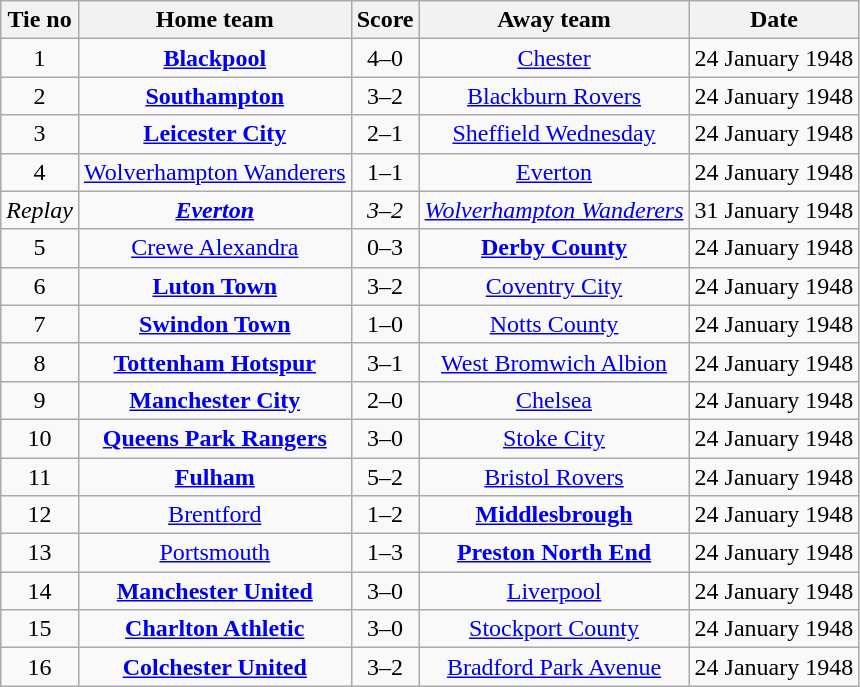<table class="wikitable" style="text-align: center">
<tr>
<th>Tie no</th>
<th>Home team</th>
<th>Score</th>
<th>Away team</th>
<th>Date</th>
</tr>
<tr>
<td>1</td>
<td><strong><a href='#'>Blackpool</a></strong></td>
<td>4–0</td>
<td><a href='#'>Chester</a></td>
<td>24 January 1948</td>
</tr>
<tr>
<td>2</td>
<td><strong><a href='#'>Southampton</a></strong></td>
<td>3–2</td>
<td><a href='#'>Blackburn Rovers</a></td>
<td>24 January 1948</td>
</tr>
<tr>
<td>3</td>
<td><strong><a href='#'>Leicester City</a></strong></td>
<td>2–1</td>
<td><a href='#'>Sheffield Wednesday</a></td>
<td>24 January 1948</td>
</tr>
<tr>
<td>4</td>
<td><a href='#'>Wolverhampton Wanderers</a></td>
<td>1–1</td>
<td><a href='#'>Everton</a></td>
<td>24 January 1948</td>
</tr>
<tr>
<td><em>Replay</em></td>
<td><strong><em><a href='#'>Everton</a></em></strong></td>
<td><em>3–2</em></td>
<td><em><a href='#'>Wolverhampton Wanderers</a></em></td>
<td>31 January 1948</td>
</tr>
<tr>
<td>5</td>
<td><a href='#'>Crewe Alexandra</a></td>
<td>0–3</td>
<td><strong><a href='#'>Derby County</a></strong></td>
<td>24 January 1948</td>
</tr>
<tr>
<td>6</td>
<td><strong><a href='#'>Luton Town</a></strong></td>
<td>3–2</td>
<td><a href='#'>Coventry City</a></td>
<td>24 January 1948</td>
</tr>
<tr>
<td>7</td>
<td><strong><a href='#'>Swindon Town</a></strong></td>
<td>1–0</td>
<td><a href='#'>Notts County</a></td>
<td>24 January 1948</td>
</tr>
<tr>
<td>8</td>
<td><strong><a href='#'>Tottenham Hotspur</a></strong></td>
<td>3–1</td>
<td><a href='#'>West Bromwich Albion</a></td>
<td>24 January 1948</td>
</tr>
<tr>
<td>9</td>
<td><strong><a href='#'>Manchester City</a></strong></td>
<td>2–0</td>
<td><a href='#'>Chelsea</a></td>
<td>24 January 1948</td>
</tr>
<tr>
<td>10</td>
<td><strong><a href='#'>Queens Park Rangers</a></strong></td>
<td>3–0</td>
<td><a href='#'>Stoke City</a></td>
<td>24 January 1948</td>
</tr>
<tr>
<td>11</td>
<td><strong><a href='#'>Fulham</a></strong></td>
<td>5–2</td>
<td><a href='#'>Bristol Rovers</a></td>
<td>24 January 1948</td>
</tr>
<tr>
<td>12</td>
<td><a href='#'>Brentford</a></td>
<td>1–2</td>
<td><strong><a href='#'>Middlesbrough</a></strong></td>
<td>24 January 1948</td>
</tr>
<tr>
<td>13</td>
<td><a href='#'>Portsmouth</a></td>
<td>1–3</td>
<td><strong><a href='#'>Preston North End</a></strong></td>
<td>24 January 1948</td>
</tr>
<tr>
<td>14</td>
<td><strong><a href='#'>Manchester United</a></strong></td>
<td>3–0</td>
<td><a href='#'>Liverpool</a></td>
<td>24 January 1948</td>
</tr>
<tr>
<td>15</td>
<td><strong><a href='#'>Charlton Athletic</a></strong></td>
<td>3–0</td>
<td><a href='#'>Stockport County</a></td>
<td>24 January 1948</td>
</tr>
<tr>
<td>16</td>
<td><strong><a href='#'>Colchester United</a></strong></td>
<td>3–2</td>
<td><a href='#'>Bradford Park Avenue</a></td>
<td>24 January 1948</td>
</tr>
</table>
